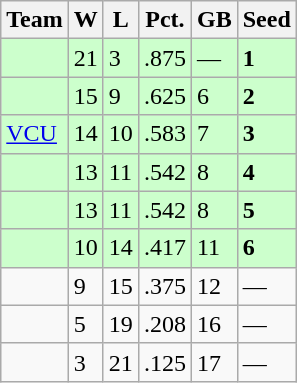<table class=wikitable>
<tr>
<th>Team</th>
<th>W</th>
<th>L</th>
<th>Pct.</th>
<th>GB</th>
<th>Seed</th>
</tr>
<tr bgcolor=ccffcc>
<td></td>
<td>21</td>
<td>3</td>
<td>.875</td>
<td>—</td>
<td><strong>1</strong></td>
</tr>
<tr bgcolor=ccffcc>
<td></td>
<td>15</td>
<td>9</td>
<td>.625</td>
<td>6</td>
<td><strong>2</strong></td>
</tr>
<tr bgcolor=ccffcc>
<td><a href='#'>VCU</a></td>
<td>14</td>
<td>10</td>
<td>.583</td>
<td>7</td>
<td><strong>3</strong></td>
</tr>
<tr bgcolor=ccffcc>
<td></td>
<td>13</td>
<td>11</td>
<td>.542</td>
<td>8</td>
<td><strong>4</strong></td>
</tr>
<tr bgcolor=ccffcc>
<td></td>
<td>13</td>
<td>11</td>
<td>.542</td>
<td>8</td>
<td><strong>5</strong></td>
</tr>
<tr bgcolor=ccffcc>
<td></td>
<td>10</td>
<td>14</td>
<td>.417</td>
<td>11</td>
<td><strong>6</strong></td>
</tr>
<tr>
<td></td>
<td>9</td>
<td>15</td>
<td>.375</td>
<td>12</td>
<td>—</td>
</tr>
<tr>
<td></td>
<td>5</td>
<td>19</td>
<td>.208</td>
<td>16</td>
<td>—</td>
</tr>
<tr>
<td></td>
<td>3</td>
<td>21</td>
<td>.125</td>
<td>17</td>
<td>—</td>
</tr>
</table>
